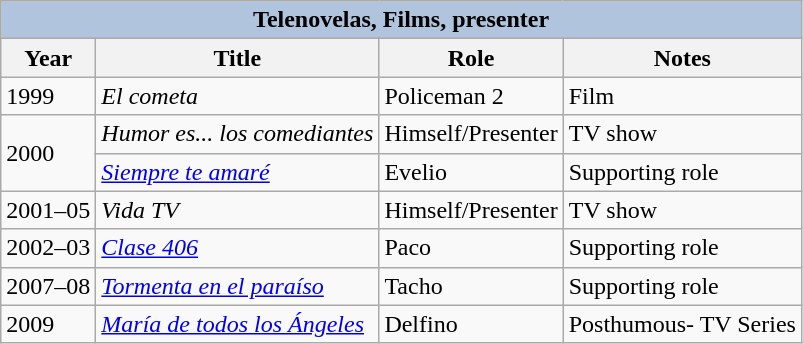<table class="wikitable">
<tr>
<th colspan="5" style="background:LightSteelBlue;">Telenovelas, Films, presenter</th>
</tr>
<tr>
<th>Year</th>
<th>Title</th>
<th>Role</th>
<th>Notes</th>
</tr>
<tr>
<td>1999</td>
<td><em>El cometa</em></td>
<td>Policeman 2</td>
<td>Film</td>
</tr>
<tr>
<td rowspan=2>2000</td>
<td><em>Humor es... los comediantes</em></td>
<td>Himself/Presenter</td>
<td>TV show</td>
</tr>
<tr>
<td><em><a href='#'>Siempre te amaré</a></em></td>
<td>Evelio</td>
<td>Supporting role</td>
</tr>
<tr>
<td>2001–05</td>
<td><em>Vida TV</em></td>
<td>Himself/Presenter</td>
<td>TV show</td>
</tr>
<tr>
<td>2002–03</td>
<td><em><a href='#'>Clase 406</a></em></td>
<td>Paco</td>
<td>Supporting role</td>
</tr>
<tr>
<td>2007–08</td>
<td><em><a href='#'>Tormenta en el paraíso</a></em></td>
<td>Tacho</td>
<td>Supporting role</td>
</tr>
<tr>
<td>2009</td>
<td><em><a href='#'>María de todos los Ángeles</a></em></td>
<td>Delfino</td>
<td>Posthumous- TV Series</td>
</tr>
</table>
